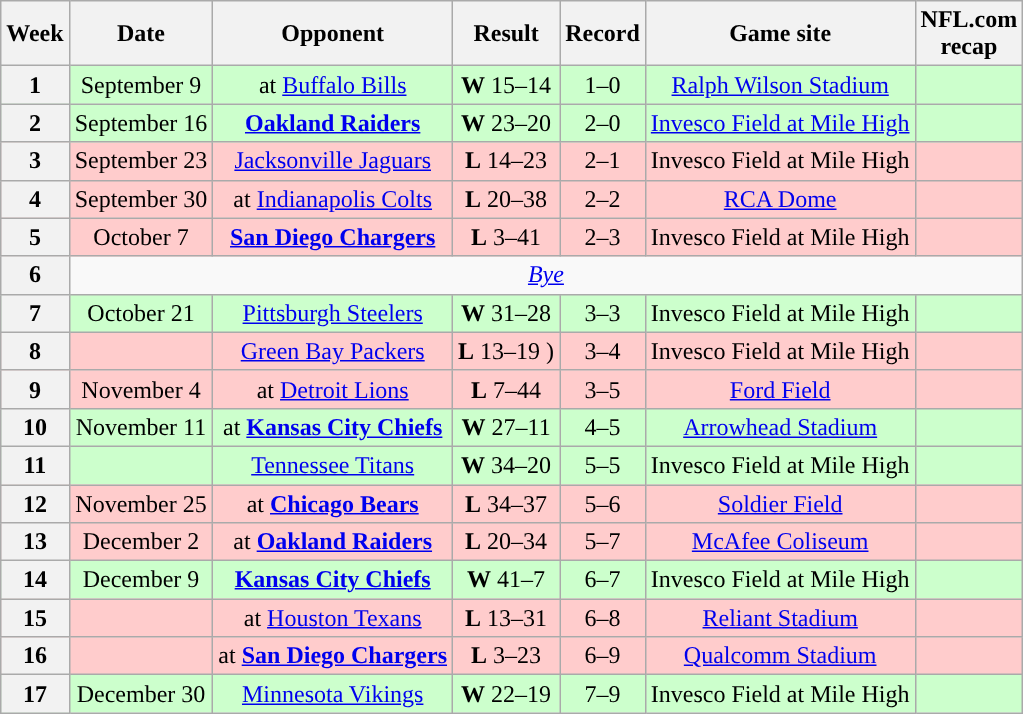<table class="wikitable" style="text-align:center;">
<tr>
<th>Week</th>
<th>Date</th>
<th>Opponent</th>
<th>Result</th>
<th>Record</th>
<th>Game site</th>
<th>NFL.com<br>recap</th>
</tr>
<tr style="background:#cfc">
<th>1</th>
<td>September  9</td>
<td>at <a href='#'>Buffalo Bills</a></td>
<td><strong>W</strong> 15–14</td>
<td>1–0</td>
<td><a href='#'>Ralph Wilson Stadium</a></td>
<td></td>
</tr>
<tr style="background:#cfc">
<th>2</th>
<td>September 16</td>
<td><strong><a href='#'>Oakland Raiders</a></strong></td>
<td><strong>W</strong> 23–20 </td>
<td>2–0</td>
<td><a href='#'>Invesco Field at Mile High</a></td>
<td></td>
</tr>
<tr style="background:#fcc">
<th>3</th>
<td>September 23</td>
<td><a href='#'>Jacksonville Jaguars</a></td>
<td><strong>L</strong> 14–23</td>
<td>2–1</td>
<td>Invesco Field at Mile High</td>
<td></td>
</tr>
<tr style="background:#fcc">
<th>4</th>
<td>September 30</td>
<td>at <a href='#'>Indianapolis Colts</a></td>
<td><strong>L</strong> 20–38</td>
<td>2–2</td>
<td><a href='#'>RCA Dome</a></td>
<td></td>
</tr>
<tr style="background:#fcc">
<th>5</th>
<td>October 7</td>
<td><strong><a href='#'>San Diego Chargers</a></strong></td>
<td><strong>L</strong> 3–41</td>
<td>2–3</td>
<td>Invesco Field at Mile High</td>
<td></td>
</tr>
<tr>
<th>6</th>
<td colspan="7" style="text-align:center;"><em><a href='#'>Bye</a></em></td>
</tr>
<tr style="background:#cfc">
<th>7</th>
<td>October 21</td>
<td><a href='#'> Pittsburgh Steelers</a></td>
<td><strong>W</strong> 31–28</td>
<td>3–3</td>
<td>Invesco Field at Mile High</td>
<td></td>
</tr>
<tr style="background:#fcc">
<th>8</th>
<td></td>
<td><a href='#'>Green Bay Packers</a></td>
<td><strong>L</strong> 13–19 )</td>
<td>3–4</td>
<td>Invesco Field at Mile High</td>
<td></td>
</tr>
<tr style="background:#fcc">
<th>9</th>
<td>November 4</td>
<td>at <a href='#'>Detroit Lions</a></td>
<td><strong>L</strong> 7–44</td>
<td>3–5</td>
<td><a href='#'>Ford Field</a></td>
<td></td>
</tr>
<tr style="background:#cfc">
<th>10</th>
<td>November 11</td>
<td>at <strong><a href='#'>Kansas City Chiefs</a></strong></td>
<td><strong>W</strong> 27–11</td>
<td>4–5</td>
<td><a href='#'>Arrowhead Stadium</a></td>
<td></td>
</tr>
<tr style="background:#cfc">
<th>11</th>
<td></td>
<td><a href='#'>Tennessee Titans</a></td>
<td><strong>W</strong> 34–20</td>
<td>5–5</td>
<td>Invesco Field at Mile High</td>
<td></td>
</tr>
<tr style="background:#fcc">
<th>12</th>
<td>November 25</td>
<td>at <strong><a href='#'>Chicago Bears</a></strong></td>
<td><strong>L</strong> 34–37  </td>
<td>5–6</td>
<td><a href='#'>Soldier Field</a></td>
<td></td>
</tr>
<tr style="background:#fcc">
<th>13</th>
<td>December  2</td>
<td>at <strong><a href='#'>Oakland Raiders</a></strong></td>
<td><strong>L</strong> 20–34</td>
<td>5–7</td>
<td><a href='#'>McAfee Coliseum</a></td>
<td></td>
</tr>
<tr style="background:#cfc">
<th>14</th>
<td>December 9</td>
<td><strong><a href='#'>Kansas City Chiefs</a></strong></td>
<td><strong>W</strong> 41–7</td>
<td>6–7</td>
<td>Invesco Field at Mile High</td>
<td></td>
</tr>
<tr style="background:#fcc">
<th>15</th>
<td></td>
<td>at <a href='#'>Houston Texans</a></td>
<td><strong>L</strong> 13–31</td>
<td>6–8</td>
<td><a href='#'>Reliant Stadium</a></td>
<td></td>
</tr>
<tr style="background:#fcc">
<th>16</th>
<td></td>
<td>at <strong><a href='#'>San Diego Chargers</a></strong></td>
<td><strong>L</strong> 3–23</td>
<td>6–9</td>
<td><a href='#'>Qualcomm Stadium</a></td>
<td></td>
</tr>
<tr style="background:#cfc">
<th>17</th>
<td>December 30</td>
<td><a href='#'>Minnesota Vikings</a></td>
<td><strong>W</strong> 22–19 </td>
<td>7–9</td>
<td>Invesco Field at Mile High</td>
<td></td>
</tr>
</table>
